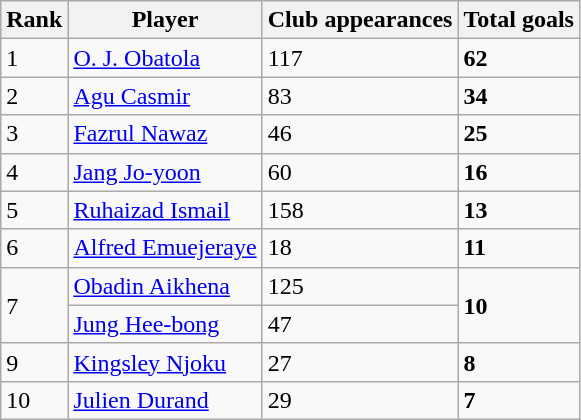<table class="wikitable">
<tr>
<th>Rank</th>
<th>Player</th>
<th>Club appearances</th>
<th>Total goals</th>
</tr>
<tr>
<td>1</td>
<td> <a href='#'>O. J. Obatola</a></td>
<td>117</td>
<td><strong>62</strong></td>
</tr>
<tr>
<td>2</td>
<td> <a href='#'>Agu Casmir</a></td>
<td>83</td>
<td><strong>34</strong></td>
</tr>
<tr>
<td>3</td>
<td> <a href='#'>Fazrul Nawaz</a></td>
<td>46</td>
<td><strong>25</strong></td>
</tr>
<tr>
<td>4</td>
<td> <a href='#'>Jang Jo-yoon</a></td>
<td>60</td>
<td><strong>16</strong></td>
</tr>
<tr>
<td>5</td>
<td> <a href='#'>Ruhaizad Ismail</a></td>
<td>158</td>
<td><strong>13</strong></td>
</tr>
<tr>
<td>6</td>
<td> <a href='#'>Alfred Emuejeraye</a></td>
<td>18</td>
<td><strong>11</strong></td>
</tr>
<tr>
<td rowspan="2">7</td>
<td> <a href='#'>Obadin Aikhena</a></td>
<td>125</td>
<td rowspan="2"><strong>10</strong></td>
</tr>
<tr>
<td> <a href='#'>Jung Hee-bong</a></td>
<td>47</td>
</tr>
<tr>
<td>9</td>
<td> <a href='#'>Kingsley Njoku</a></td>
<td>27</td>
<td><strong>8</strong></td>
</tr>
<tr>
<td>10</td>
<td> <a href='#'>Julien Durand</a></td>
<td>29</td>
<td><strong>7</strong></td>
</tr>
</table>
